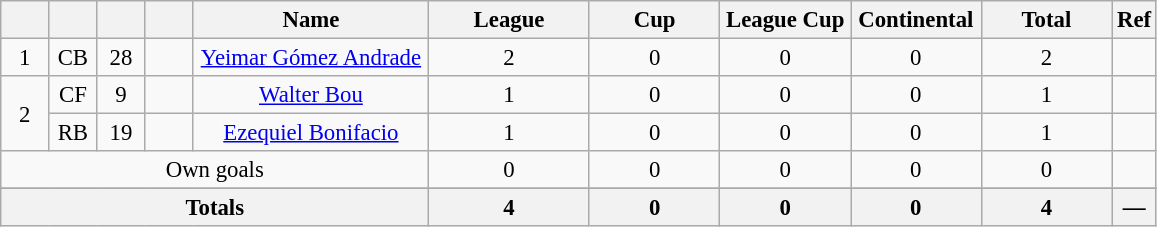<table class="wikitable sortable" style="font-size: 95%; text-align: center;">
<tr>
<th style="width:25px; background:#; color:;"></th>
<th style="width:25px; background:#; color:;"></th>
<th style="width:25px; background:#; color:;"></th>
<th style="width:25px; background:#; color:;"></th>
<th style="width:150px; background:#; color:;">Name</th>
<th style="width:100px; background:#; color:;">League</th>
<th style="width:80px; background:#; color:;">Cup</th>
<th style="width:80px; background:#; color:;">League Cup</th>
<th style="width:80px; background:#; color:;">Continental</th>
<th style="width:80px; background:#; color:;"><strong>Total</strong></th>
<th style="width:10px; background:#; color:;"><strong>Ref</strong></th>
</tr>
<tr>
<td rowspan=1>1</td>
<td>CB</td>
<td>28</td>
<td></td>
<td data-sort-value="Gómez Andrade, Yeimar"><a href='#'>Yeimar Gómez Andrade</a></td>
<td>2</td>
<td>0</td>
<td>0</td>
<td>0</td>
<td>2</td>
<td></td>
</tr>
<tr>
<td rowspan=2>2</td>
<td>CF</td>
<td>9</td>
<td></td>
<td data-sort-value="Bou, Walter"><a href='#'>Walter Bou</a></td>
<td>1</td>
<td>0</td>
<td>0</td>
<td>0</td>
<td>1</td>
<td></td>
</tr>
<tr>
<td>RB</td>
<td>19</td>
<td></td>
<td data-sort-value="Bonifacio, Ezequiel"><a href='#'>Ezequiel Bonifacio</a></td>
<td>1</td>
<td>0</td>
<td>0</td>
<td>0</td>
<td>1</td>
<td></td>
</tr>
<tr>
<td colspan="5">Own goals</td>
<td>0</td>
<td>0</td>
<td>0</td>
<td>0</td>
<td>0</td>
<td></td>
</tr>
<tr>
</tr>
<tr class="sortbottom">
</tr>
<tr class="sortbottom">
<th colspan=5><strong>Totals</strong></th>
<th><strong>4</strong></th>
<th><strong>0</strong></th>
<th><strong>0</strong></th>
<th><strong>0</strong></th>
<th><strong>4</strong></th>
<th><strong>—</strong></th>
</tr>
</table>
